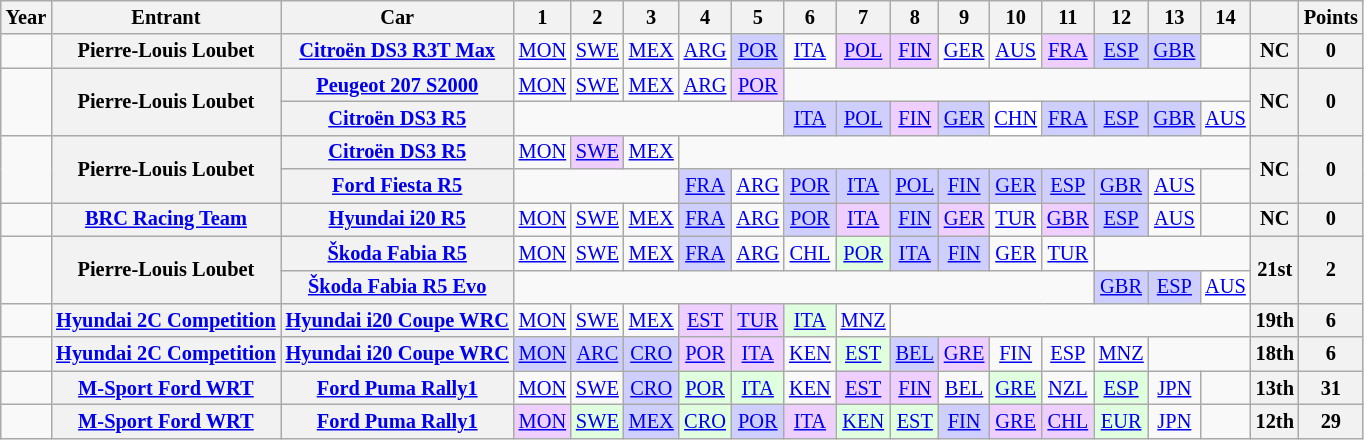<table class="wikitable" style="text-align:center; font-size:85%;">
<tr>
<th>Year</th>
<th>Entrant</th>
<th>Car</th>
<th>1</th>
<th>2</th>
<th>3</th>
<th>4</th>
<th>5</th>
<th>6</th>
<th>7</th>
<th>8</th>
<th>9</th>
<th>10</th>
<th>11</th>
<th>12</th>
<th>13</th>
<th>14</th>
<th></th>
<th>Points</th>
</tr>
<tr>
<td></td>
<th nowrap>Pierre-Louis Loubet</th>
<th nowrap><a href='#'>Citroën DS3 R3T Max</a></th>
<td><a href='#'>MON</a></td>
<td><a href='#'>SWE</a></td>
<td><a href='#'>MEX</a></td>
<td><a href='#'>ARG</a></td>
<td style="background:#CFCFFF;"><a href='#'>POR</a><br></td>
<td><a href='#'>ITA</a></td>
<td style="background:#EFCFFF;"><a href='#'>POL</a><br></td>
<td style="background:#EFCFFF;"><a href='#'>FIN</a><br></td>
<td><a href='#'>GER</a></td>
<td><a href='#'>AUS</a></td>
<td style="background:#EFCFFF;"><a href='#'>FRA</a><br></td>
<td style="background:#CFCFFF;"><a href='#'>ESP</a><br></td>
<td style="background:#CFCFFF;"><a href='#'>GBR</a><br></td>
<td></td>
<th>NC</th>
<th>0</th>
</tr>
<tr>
<td rowspan="2"></td>
<th rowspan="2" nowrap>Pierre-Louis Loubet</th>
<th nowrap><a href='#'>Peugeot 207 S2000</a></th>
<td><a href='#'>MON</a></td>
<td><a href='#'>SWE</a></td>
<td><a href='#'>MEX</a></td>
<td><a href='#'>ARG</a></td>
<td style="background:#EFCFFF;"><a href='#'>POR</a><br></td>
<td colspan=9></td>
<th rowspan="2">NC</th>
<th rowspan="2">0</th>
</tr>
<tr>
<th nowrap><a href='#'>Citroën DS3 R5</a></th>
<td colspan=5></td>
<td style="background:#CFCFFF;"><a href='#'>ITA</a><br></td>
<td style="background:#CFCFFF;"><a href='#'>POL</a><br></td>
<td style="background:#EFCFFF;"><a href='#'>FIN</a><br></td>
<td style="background:#CFCFFF;"><a href='#'>GER</a><br></td>
<td style="background:#FFFFFF;"><a href='#'>CHN</a><br></td>
<td style="background:#CFCFFF;"><a href='#'>FRA</a><br></td>
<td style="background:#CFCFFF;"><a href='#'>ESP</a><br></td>
<td style="background:#CFCFFF;"><a href='#'>GBR</a><br></td>
<td><a href='#'>AUS</a></td>
</tr>
<tr>
<td rowspan="2"></td>
<th rowspan="2" nowrap>Pierre-Louis Loubet</th>
<th nowrap><a href='#'>Citroën DS3 R5</a></th>
<td><a href='#'>MON</a></td>
<td style="background:#EFCFFF;"><a href='#'>SWE</a><br></td>
<td><a href='#'>MEX</a></td>
<td colspan=11></td>
<th rowspan="2">NC</th>
<th rowspan="2">0</th>
</tr>
<tr>
<th nowrap><a href='#'>Ford Fiesta R5</a></th>
<td colspan=3></td>
<td style="background:#CFCFFF;"><a href='#'>FRA</a><br></td>
<td><a href='#'>ARG</a></td>
<td style="background:#CFCFFF;"><a href='#'>POR</a><br></td>
<td style="background:#CFCFFF;"><a href='#'>ITA</a><br></td>
<td style="background:#CFCFFF;"><a href='#'>POL</a><br></td>
<td style="background:#CFCFFF;"><a href='#'>FIN</a><br></td>
<td style="background:#CFCFFF;"><a href='#'>GER</a><br></td>
<td style="background:#CFCFFF;"><a href='#'>ESP</a><br></td>
<td style="background:#CFCFFF;"><a href='#'>GBR</a><br></td>
<td><a href='#'>AUS</a></td>
<td></td>
</tr>
<tr>
<td></td>
<th nowrap><a href='#'>BRC Racing Team</a></th>
<th nowrap><a href='#'>Hyundai i20 R5</a></th>
<td><a href='#'>MON</a></td>
<td><a href='#'>SWE</a></td>
<td><a href='#'>MEX</a></td>
<td style="background:#CFCFFF;"><a href='#'>FRA</a><br></td>
<td><a href='#'>ARG</a></td>
<td style="background:#CFCFFF;"><a href='#'>POR</a><br></td>
<td style="background:#EFCFFF;"><a href='#'>ITA</a><br></td>
<td style="background:#CFCFFF;"><a href='#'>FIN</a><br></td>
<td style="background:#EFCFFF;"><a href='#'>GER</a><br></td>
<td><a href='#'>TUR</a></td>
<td style="background:#EFCFFF;"><a href='#'>GBR</a><br></td>
<td style="background:#CFCFFF;"><a href='#'>ESP</a><br></td>
<td><a href='#'>AUS</a></td>
<td></td>
<th>NC</th>
<th>0</th>
</tr>
<tr>
<td rowspan="2"></td>
<th rowspan="2" nowrap>Pierre-Louis Loubet</th>
<th nowrap><a href='#'>Škoda Fabia R5</a></th>
<td><a href='#'>MON</a></td>
<td><a href='#'>SWE</a></td>
<td><a href='#'>MEX</a></td>
<td style="background:#CFCFFF;"><a href='#'>FRA</a><br></td>
<td><a href='#'>ARG</a></td>
<td><a href='#'>CHL</a></td>
<td style="background:#DFFFDF;"><a href='#'>POR</a><br></td>
<td style="background:#CFCFFF;"><a href='#'>ITA</a><br></td>
<td style="background:#CFCFFF;"><a href='#'>FIN</a><br></td>
<td><a href='#'>GER</a></td>
<td><a href='#'>TUR</a></td>
<td colspan=3></td>
<th rowspan="2">21st</th>
<th rowspan="2">2</th>
</tr>
<tr>
<th nowrap><a href='#'>Škoda Fabia R5 Evo</a></th>
<td colspan=11></td>
<td style="background:#CFCFFF;"><a href='#'>GBR</a><br></td>
<td style="background:#CFCFFF;"><a href='#'>ESP</a><br></td>
<td style="background:#FFFFFF;"><a href='#'>AUS</a><br></td>
</tr>
<tr>
<td></td>
<th nowrap><a href='#'>Hyundai 2C Competition</a></th>
<th nowrap><a href='#'>Hyundai i20 Coupe WRC</a></th>
<td><a href='#'>MON</a></td>
<td><a href='#'>SWE</a></td>
<td><a href='#'>MEX</a></td>
<td style="background:#EFCFFF"><a href='#'>EST</a><br></td>
<td style="background:#EFCFFF"><a href='#'>TUR</a><br></td>
<td style="background:#DFFFDF;"><a href='#'>ITA</a><br></td>
<td><a href='#'>MNZ</a></td>
<td colspan=7></td>
<th>19th</th>
<th>6</th>
</tr>
<tr>
<td></td>
<th nowrap><a href='#'>Hyundai 2C Competition</a></th>
<th nowrap><a href='#'>Hyundai i20 Coupe WRC</a></th>
<td style="background:#CFCFFF;"><a href='#'>MON</a><br></td>
<td style="background:#CFCFFF;"><a href='#'>ARC</a><br></td>
<td style="background:#CFCFFF;"><a href='#'>CRO</a><br></td>
<td style="background:#EFCFFF;"><a href='#'>POR</a><br></td>
<td style="background:#EFCFFF;"><a href='#'>ITA</a><br></td>
<td><a href='#'>KEN</a><br></td>
<td style="background:#DFFFDF;"><a href='#'>EST</a><br></td>
<td style="background:#CFCFFF;"><a href='#'>BEL</a><br></td>
<td style="background:#EFCFFF;"><a href='#'>GRE</a><br></td>
<td><a href='#'>FIN</a></td>
<td><a href='#'>ESP</a><br></td>
<td><a href='#'>MNZ</a></td>
<td colspan=2></td>
<th>18th</th>
<th>6</th>
</tr>
<tr>
<td></td>
<th nowrap><a href='#'>M-Sport Ford WRT</a></th>
<th nowrap><a href='#'>Ford Puma Rally1</a></th>
<td><a href='#'>MON</a></td>
<td><a href='#'>SWE</a></td>
<td style="background:#CFCFFF;"><a href='#'>CRO</a><br></td>
<td style="background:#DFFFDF;"><a href='#'>POR</a><br></td>
<td style="background:#DFFFDF;"><a href='#'>ITA</a><br></td>
<td><a href='#'>KEN</a></td>
<td style="background:#EFCFFF;"><a href='#'>EST</a><br></td>
<td style="background:#EFCFFF;"><a href='#'>FIN</a><br></td>
<td><a href='#'>BEL</a></td>
<td style="background:#DFFFDF;"><a href='#'>GRE</a><br></td>
<td><a href='#'>NZL</a></td>
<td style="background:#DFFFDF;"><a href='#'>ESP</a><br></td>
<td><a href='#'>JPN</a></td>
<td></td>
<th>13th</th>
<th>31</th>
</tr>
<tr>
<td></td>
<th nowrap><a href='#'>M-Sport Ford WRT</a></th>
<th nowrap><a href='#'>Ford Puma Rally1</a></th>
<td style="background:#EFCFFF;"><a href='#'>MON</a><br></td>
<td style="background:#DFFFDF;"><a href='#'>SWE</a><br></td>
<td style="background:#CFCFFF;"><a href='#'>MEX</a><br></td>
<td style="background:#DFFFDF;"><a href='#'>CRO</a><br></td>
<td style="background:#CFCFFF;"><a href='#'>POR</a><br></td>
<td style="background:#EFCFFF;"><a href='#'>ITA</a><br></td>
<td style="background:#DFFFDF;"><a href='#'>KEN</a><br></td>
<td style="background:#DFFFDF;"><a href='#'>EST</a><br></td>
<td style="background:#CFCFFF;"><a href='#'>FIN</a><br></td>
<td style="background:#EFCFFF;"><a href='#'>GRE</a><br></td>
<td style="background:#EFCFFF;"><a href='#'>CHL</a><br></td>
<td style="background:#DFFFDF;"><a href='#'>EUR</a><br></td>
<td><a href='#'>JPN</a></td>
<td></td>
<th>12th</th>
<th>29</th>
</tr>
</table>
